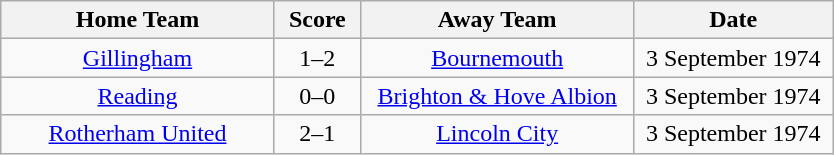<table class="wikitable" style="text-align:center;">
<tr>
<th width=175>Home Team</th>
<th width=50>Score</th>
<th width=175>Away Team</th>
<th width=125>Date</th>
</tr>
<tr>
<td><a href='#'>Gillingham</a></td>
<td>1–2</td>
<td><a href='#'>Bournemouth</a></td>
<td>3 September 1974</td>
</tr>
<tr>
<td><a href='#'>Reading</a></td>
<td>0–0</td>
<td><a href='#'>Brighton & Hove Albion</a></td>
<td>3 September 1974</td>
</tr>
<tr>
<td><a href='#'>Rotherham United</a></td>
<td>2–1</td>
<td><a href='#'>Lincoln City</a></td>
<td>3 September 1974</td>
</tr>
</table>
